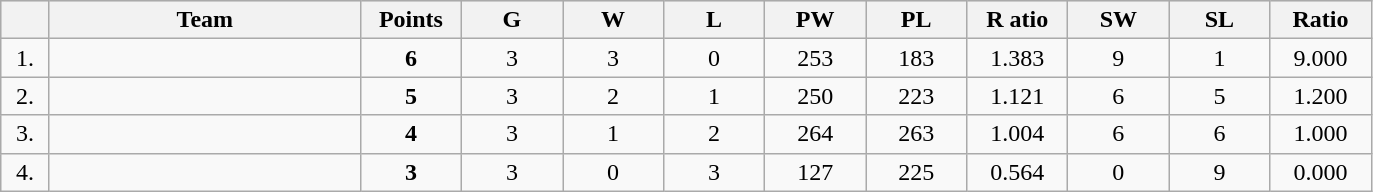<table class=wikitable style="text-align:center">
<tr style="background: #DCDCDC">
<th width="25"></th>
<th width="200">Team</th>
<th width="60">Points</th>
<th width="60">G</th>
<th width="60">W</th>
<th width="60">L</th>
<th width="60">PW</th>
<th width="60">PL</th>
<th width="60">R atio</th>
<th width="60">SW</th>
<th width="60">SL</th>
<th width="60">Ratio</th>
</tr>
<tr>
<td>1.</td>
<td align=left></td>
<td><strong>6</strong></td>
<td>3</td>
<td>3</td>
<td>0</td>
<td>253</td>
<td>183</td>
<td>1.383</td>
<td>9</td>
<td>1</td>
<td>9.000</td>
</tr>
<tr>
<td>2.</td>
<td align=left></td>
<td><strong>5</strong></td>
<td>3</td>
<td>2</td>
<td>1</td>
<td>250</td>
<td>223</td>
<td>1.121</td>
<td>6</td>
<td>5</td>
<td>1.200</td>
</tr>
<tr>
<td>3.</td>
<td align=left></td>
<td><strong>4</strong></td>
<td>3</td>
<td>1</td>
<td>2</td>
<td>264</td>
<td>263</td>
<td>1.004</td>
<td>6</td>
<td>6</td>
<td>1.000</td>
</tr>
<tr>
<td>4.</td>
<td align=left></td>
<td><strong>3</strong></td>
<td>3</td>
<td>0</td>
<td>3</td>
<td>127</td>
<td>225</td>
<td>0.564</td>
<td>0</td>
<td>9</td>
<td>0.000</td>
</tr>
</table>
